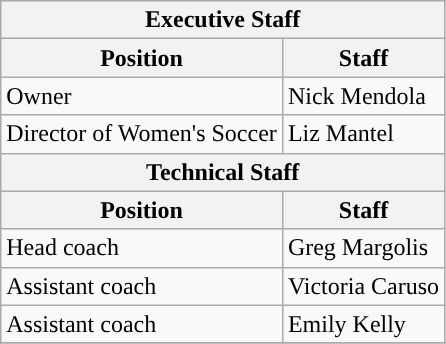<table class="wikitable">
<tr>
<th colspan="2" style="background:; color:black; text-alignment:center">Executive Staff</th>
</tr>
<tr>
<th style="background:; color:black;">Position</th>
<th style="background:; color:black;">Staff</th>
</tr>
<tr>
<td>Owner</td>
<td> Nick Mendola</td>
</tr>
<tr>
<td>Director of Women's Soccer</td>
<td> Liz Mantel</td>
</tr>
<tr>
<th colspan="2" style="background:; color:black; text-alignment:center">Technical Staff</th>
</tr>
<tr>
<th style="background:; color:black;">Position</th>
<th style="background:; color:black;">Staff</th>
</tr>
<tr>
<td>Head coach</td>
<td>Greg Margolis</td>
</tr>
<tr>
<td>Assistant coach</td>
<td>Victoria Caruso</td>
</tr>
<tr>
<td>Assistant coach</td>
<td> Emily Kelly</td>
</tr>
<tr>
</tr>
</table>
